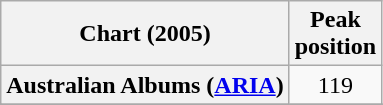<table class="wikitable sortable plainrowheaders">
<tr>
<th>Chart (2005)</th>
<th>Peak<br>position</th>
</tr>
<tr>
<th scope="row">Australian Albums (<a href='#'>ARIA</a>)</th>
<td align="center">119</td>
</tr>
<tr>
</tr>
<tr>
</tr>
<tr>
</tr>
<tr>
</tr>
<tr>
</tr>
<tr>
</tr>
<tr>
</tr>
<tr>
</tr>
<tr>
</tr>
<tr>
</tr>
<tr>
</tr>
<tr>
</tr>
<tr>
</tr>
<tr>
</tr>
<tr>
</tr>
<tr>
</tr>
</table>
